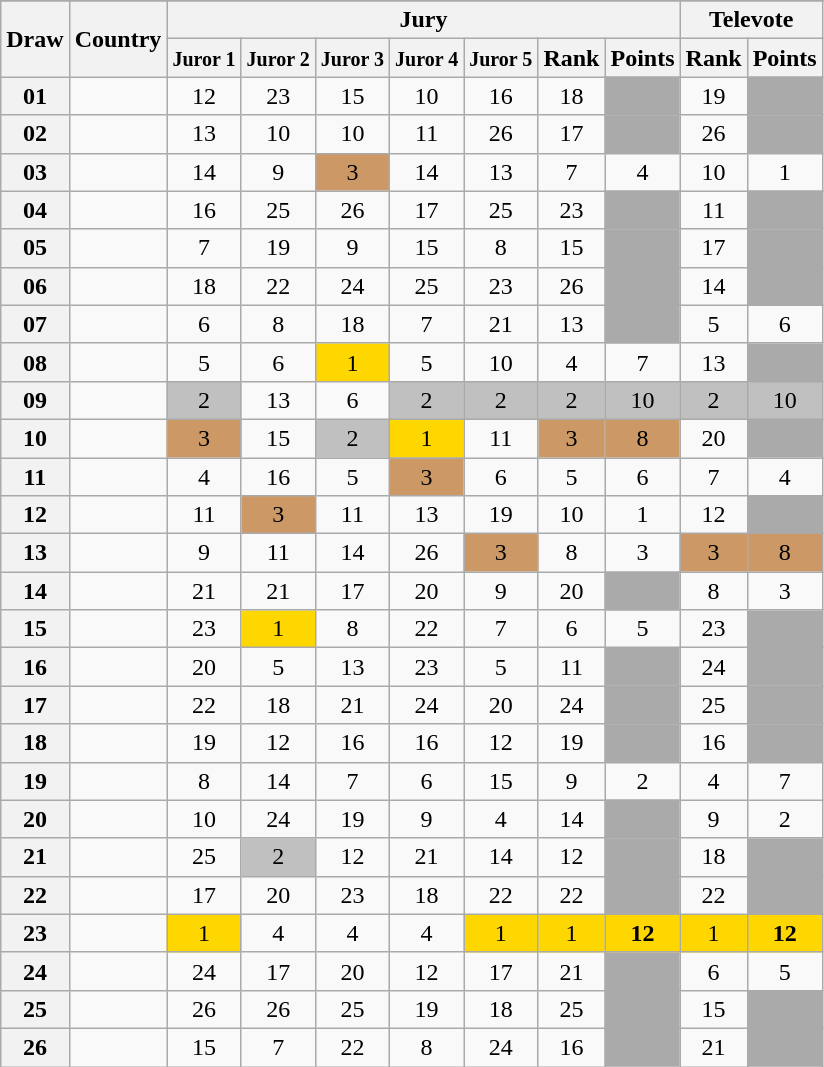<table class="sortable wikitable collapsible plainrowheaders" style="text-align:center;">
<tr>
</tr>
<tr>
<th scope="col" rowspan="2">Draw</th>
<th scope="col" rowspan="2">Country</th>
<th scope="col" colspan="7">Jury</th>
<th scope="col" colspan="2">Televote</th>
</tr>
<tr>
<th scope="col"><small>Juror 1</small></th>
<th scope="col"><small>Juror 2</small></th>
<th scope="col"><small>Juror 3</small></th>
<th scope="col"><small>Juror 4</small></th>
<th scope="col"><small>Juror 5</small></th>
<th scope="col">Rank</th>
<th scope="col">Points</th>
<th scope="col">Rank</th>
<th scope="col">Points</th>
</tr>
<tr>
<th scope="row" style="text-align:center;">01</th>
<td style="text-align:left;"></td>
<td>12</td>
<td>23</td>
<td>15</td>
<td>10</td>
<td>16</td>
<td>18</td>
<td style="background:#AAAAAA;"></td>
<td>19</td>
<td style="background:#AAAAAA;"></td>
</tr>
<tr>
<th scope="row" style="text-align:center;">02</th>
<td style="text-align:left;"></td>
<td>13</td>
<td>10</td>
<td>10</td>
<td>11</td>
<td>26</td>
<td>17</td>
<td style="background:#AAAAAA;"></td>
<td>26</td>
<td style="background:#AAAAAA;"></td>
</tr>
<tr>
<th scope="row" style="text-align:center;">03</th>
<td style="text-align:left;"></td>
<td>14</td>
<td>9</td>
<td style="background:#CC9966;">3</td>
<td>14</td>
<td>13</td>
<td>7</td>
<td>4</td>
<td>10</td>
<td>1</td>
</tr>
<tr>
<th scope="row" style="text-align:center;">04</th>
<td style="text-align:left;"></td>
<td>16</td>
<td>25</td>
<td>26</td>
<td>17</td>
<td>25</td>
<td>23</td>
<td style="background:#AAAAAA;"></td>
<td>11</td>
<td style="background:#AAAAAA;"></td>
</tr>
<tr>
<th scope="row" style="text-align:center;">05</th>
<td style="text-align:left;"></td>
<td>7</td>
<td>19</td>
<td>9</td>
<td>15</td>
<td>8</td>
<td>15</td>
<td style="background:#AAAAAA;"></td>
<td>17</td>
<td style="background:#AAAAAA;"></td>
</tr>
<tr>
<th scope="row" style="text-align:center;">06</th>
<td style="text-align:left;"></td>
<td>18</td>
<td>22</td>
<td>24</td>
<td>25</td>
<td>23</td>
<td>26</td>
<td style="background:#AAAAAA;"></td>
<td>14</td>
<td style="background:#AAAAAA;"></td>
</tr>
<tr>
<th scope="row" style="text-align:center;">07</th>
<td style="text-align:left;"></td>
<td>6</td>
<td>8</td>
<td>18</td>
<td>7</td>
<td>21</td>
<td>13</td>
<td style="background:#AAAAAA;"></td>
<td>5</td>
<td>6</td>
</tr>
<tr>
<th scope="row" style="text-align:center;">08</th>
<td style="text-align:left;"></td>
<td>5</td>
<td>6</td>
<td style="background:gold;">1</td>
<td>5</td>
<td>10</td>
<td>4</td>
<td>7</td>
<td>13</td>
<td style="background:#AAAAAA;"></td>
</tr>
<tr>
<th scope="row" style="text-align:center;">09</th>
<td style="text-align:left;"></td>
<td style="background:silver;">2</td>
<td>13</td>
<td>6</td>
<td style="background:silver;">2</td>
<td style="background:silver;">2</td>
<td style="background:silver;">2</td>
<td style="background:silver;">10</td>
<td style="background:silver;">2</td>
<td style="background:silver;">10</td>
</tr>
<tr>
<th scope="row" style="text-align:center;">10</th>
<td style="text-align:left;"></td>
<td style="background:#CC9966;">3</td>
<td>15</td>
<td style="background:silver;">2</td>
<td style="background:gold;">1</td>
<td>11</td>
<td style="background:#CC9966;">3</td>
<td style="background:#CC9966;">8</td>
<td>20</td>
<td style="background:#AAAAAA;"></td>
</tr>
<tr>
<th scope="row" style="text-align:center;">11</th>
<td style="text-align:left;"></td>
<td>4</td>
<td>16</td>
<td>5</td>
<td style="background:#CC9966;">3</td>
<td>6</td>
<td>5</td>
<td>6</td>
<td>7</td>
<td>4</td>
</tr>
<tr>
<th scope="row" style="text-align:center;">12</th>
<td style="text-align:left;"></td>
<td>11</td>
<td style="background:#CC9966;">3</td>
<td>11</td>
<td>13</td>
<td>19</td>
<td>10</td>
<td>1</td>
<td>12</td>
<td style="background:#AAAAAA;"></td>
</tr>
<tr>
<th scope="row" style="text-align:center;">13</th>
<td style="text-align:left;"></td>
<td>9</td>
<td>11</td>
<td>14</td>
<td>26</td>
<td style="background:#CC9966;">3</td>
<td>8</td>
<td>3</td>
<td style="background:#CC9966;">3</td>
<td style="background:#CC9966;">8</td>
</tr>
<tr>
<th scope="row" style="text-align:center;">14</th>
<td style="text-align:left;"></td>
<td>21</td>
<td>21</td>
<td>17</td>
<td>20</td>
<td>9</td>
<td>20</td>
<td style="background:#AAAAAA;"></td>
<td>8</td>
<td>3</td>
</tr>
<tr>
<th scope="row" style="text-align:center;">15</th>
<td style="text-align:left;"></td>
<td>23</td>
<td style="background:gold;">1</td>
<td>8</td>
<td>22</td>
<td>7</td>
<td>6</td>
<td>5</td>
<td>23</td>
<td style="background:#AAAAAA;"></td>
</tr>
<tr>
<th scope="row" style="text-align:center;">16</th>
<td style="text-align:left;"></td>
<td>20</td>
<td>5</td>
<td>13</td>
<td>23</td>
<td>5</td>
<td>11</td>
<td style="background:#AAAAAA;"></td>
<td>24</td>
<td style="background:#AAAAAA;"></td>
</tr>
<tr>
<th scope="row" style="text-align:center;">17</th>
<td style="text-align:left;"></td>
<td>22</td>
<td>18</td>
<td>21</td>
<td>24</td>
<td>20</td>
<td>24</td>
<td style="background:#AAAAAA;"></td>
<td>25</td>
<td style="background:#AAAAAA;"></td>
</tr>
<tr>
<th scope="row" style="text-align:center;">18</th>
<td style="text-align:left;"></td>
<td>19</td>
<td>12</td>
<td>16</td>
<td>16</td>
<td>12</td>
<td>19</td>
<td style="background:#AAAAAA;"></td>
<td>16</td>
<td style="background:#AAAAAA;"></td>
</tr>
<tr>
<th scope="row" style="text-align:center;">19</th>
<td style="text-align:left;"></td>
<td>8</td>
<td>14</td>
<td>7</td>
<td>6</td>
<td>15</td>
<td>9</td>
<td>2</td>
<td>4</td>
<td>7</td>
</tr>
<tr>
<th scope="row" style="text-align:center;">20</th>
<td style="text-align:left;"></td>
<td>10</td>
<td>24</td>
<td>19</td>
<td>9</td>
<td>4</td>
<td>14</td>
<td style="background:#AAAAAA;"></td>
<td>9</td>
<td>2</td>
</tr>
<tr>
<th scope="row" style="text-align:center;">21</th>
<td style="text-align:left;"></td>
<td>25</td>
<td style="background:silver;">2</td>
<td>12</td>
<td>21</td>
<td>14</td>
<td>12</td>
<td style="background:#AAAAAA;"></td>
<td>18</td>
<td style="background:#AAAAAA;"></td>
</tr>
<tr>
<th scope="row" style="text-align:center;">22</th>
<td style="text-align:left;"></td>
<td>17</td>
<td>20</td>
<td>23</td>
<td>18</td>
<td>22</td>
<td>22</td>
<td style="background:#AAAAAA;"></td>
<td>22</td>
<td style="background:#AAAAAA;"></td>
</tr>
<tr>
<th scope="row" style="text-align:center;">23</th>
<td style="text-align:left;"></td>
<td style="background:gold;">1</td>
<td>4</td>
<td>4</td>
<td>4</td>
<td style="background:gold;">1</td>
<td style="background:gold;">1</td>
<td style="background:gold;"><strong>12</strong></td>
<td style="background:gold;">1</td>
<td style="background:gold;"><strong>12</strong></td>
</tr>
<tr>
<th scope="row" style="text-align:center;">24</th>
<td style="text-align:left;"></td>
<td>24</td>
<td>17</td>
<td>20</td>
<td>12</td>
<td>17</td>
<td>21</td>
<td style="background:#AAAAAA;"></td>
<td>6</td>
<td>5</td>
</tr>
<tr>
<th scope="row" style="text-align:center;">25</th>
<td style="text-align:left;"></td>
<td>26</td>
<td>26</td>
<td>25</td>
<td>19</td>
<td>18</td>
<td>25</td>
<td style="background:#AAAAAA;"></td>
<td>15</td>
<td style="background:#AAAAAA;"></td>
</tr>
<tr>
<th scope="row" style="text-align:center;">26</th>
<td style="text-align:left;"></td>
<td>15</td>
<td>7</td>
<td>22</td>
<td>8</td>
<td>24</td>
<td>16</td>
<td style="background:#AAAAAA;"></td>
<td>21</td>
<td style="background:#AAAAAA;"></td>
</tr>
</table>
